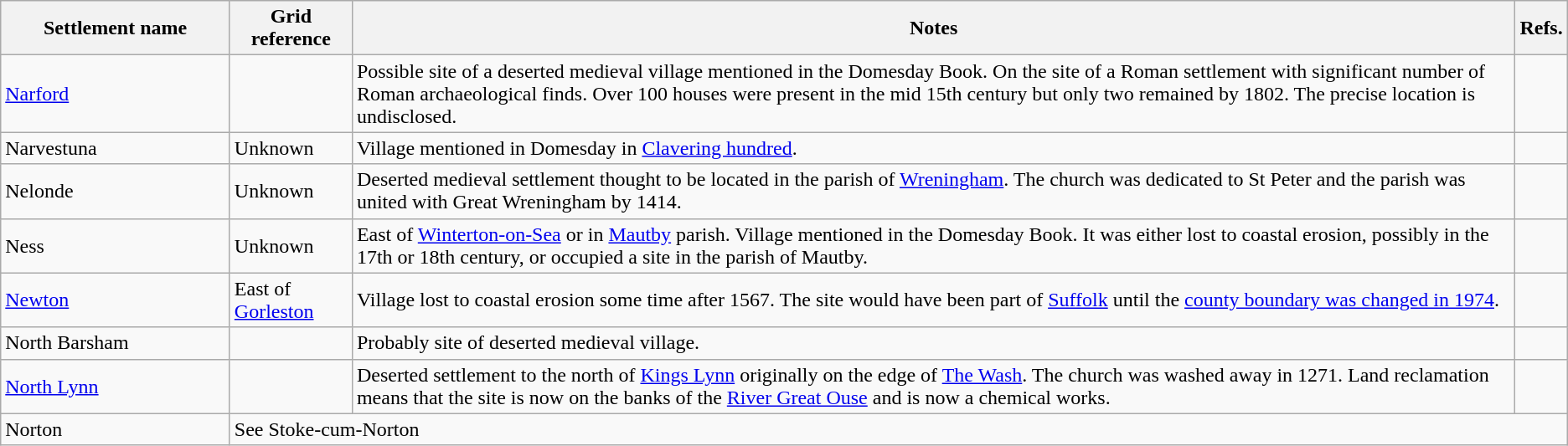<table class="wikitable">
<tr>
<th width=175>Settlement name</th>
<th width=90>Grid reference</th>
<th>Notes</th>
<th>Refs.</th>
</tr>
<tr>
<td><a href='#'>Narford</a></td>
<td></td>
<td>Possible site of a deserted medieval village mentioned in the Domesday Book. On the site of a Roman settlement with significant number of Roman archaeological finds. Over 100 houses were present in the mid 15th century but only two remained by 1802. The precise location is undisclosed.</td>
<td></td>
</tr>
<tr>
<td>Narvestuna</td>
<td>Unknown</td>
<td>Village mentioned in Domesday in <a href='#'>Clavering hundred</a>.</td>
<td></td>
</tr>
<tr>
<td>Nelonde</td>
<td>Unknown</td>
<td>Deserted medieval settlement thought to be located in the parish of <a href='#'>Wreningham</a>. The church was dedicated to St Peter and the parish was united with Great Wreningham by 1414.</td>
<td></td>
</tr>
<tr>
<td>Ness</td>
<td>Unknown</td>
<td>East of <a href='#'>Winterton-on-Sea</a> or in <a href='#'>Mautby</a> parish. Village mentioned in the Domesday Book. It was either lost to coastal erosion, possibly in the 17th or 18th century, or occupied a site in the parish of Mautby.</td>
<td></td>
</tr>
<tr>
<td><a href='#'>Newton</a></td>
<td>East of <a href='#'>Gorleston</a></td>
<td>Village lost to coastal erosion some time after 1567. The site would have been part of <a href='#'>Suffolk</a> until the <a href='#'>county boundary was changed in 1974</a>.</td>
<td></td>
</tr>
<tr>
<td>North Barsham</td>
<td></td>
<td>Probably site of deserted medieval village.</td>
<td></td>
</tr>
<tr>
<td><a href='#'>North Lynn</a></td>
<td></td>
<td>Deserted settlement to the north of <a href='#'>Kings Lynn</a> originally on the edge of <a href='#'>The Wash</a>. The church was washed away in 1271. Land reclamation means that the site is now on the banks of the <a href='#'>River Great Ouse</a> and is now a chemical works.</td>
<td></td>
</tr>
<tr>
<td>Norton</td>
<td colspan="3">See Stoke-cum-Norton</td>
</tr>
</table>
